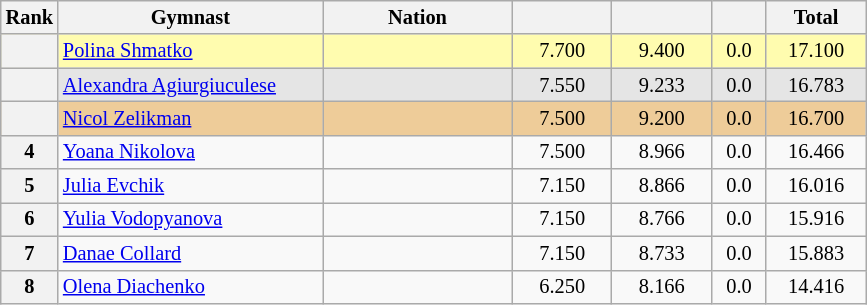<table class="wikitable sortable" style="text-align:center; font-size:85%">
<tr>
<th scope="col" style="width:20px;">Rank</th>
<th ! scope="col" style="width:170px;">Gymnast</th>
<th ! scope="col" style="width:120px;">Nation</th>
<th ! scope="col" style="width:60px;"></th>
<th ! scope="col" style="width:60px;"></th>
<th ! scope="col" style="width:30px;"></th>
<th ! scope="col" style="width:60px;">Total</th>
</tr>
<tr bgcolor=fffcaf>
<th scope=row></th>
<td align=left><a href='#'>Polina Shmatko</a></td>
<td></td>
<td>7.700</td>
<td>9.400</td>
<td>0.0</td>
<td>17.100</td>
</tr>
<tr bgcolor=e5e5e5>
<th scope=row></th>
<td align=left><a href='#'>Alexandra Agiurgiuculese</a></td>
<td></td>
<td>7.550</td>
<td>9.233</td>
<td>0.0</td>
<td>16.783</td>
</tr>
<tr bgcolor=eecc99>
<th scope=row></th>
<td align=left><a href='#'>Nicol Zelikman</a></td>
<td></td>
<td>7.500</td>
<td>9.200</td>
<td>0.0</td>
<td>16.700</td>
</tr>
<tr>
<th scope=row>4</th>
<td align=left><a href='#'>Yoana Nikolova</a></td>
<td></td>
<td>7.500</td>
<td>8.966</td>
<td>0.0</td>
<td>16.466</td>
</tr>
<tr>
<th scope=row>5</th>
<td align=left><a href='#'>Julia Evchik</a></td>
<td></td>
<td>7.150</td>
<td>8.866</td>
<td>0.0</td>
<td>16.016</td>
</tr>
<tr>
<th scope=row>6</th>
<td align=left><a href='#'>Yulia Vodopyanova</a></td>
<td></td>
<td>7.150</td>
<td>8.766</td>
<td>0.0</td>
<td>15.916</td>
</tr>
<tr>
<th scope=row>7</th>
<td align=left><a href='#'>Danae Collard</a></td>
<td></td>
<td>7.150</td>
<td>8.733</td>
<td>0.0</td>
<td>15.883</td>
</tr>
<tr>
<th scope=row>8</th>
<td align=left><a href='#'>Olena Diachenko</a></td>
<td></td>
<td>6.250</td>
<td>8.166</td>
<td>0.0</td>
<td>14.416</td>
</tr>
</table>
